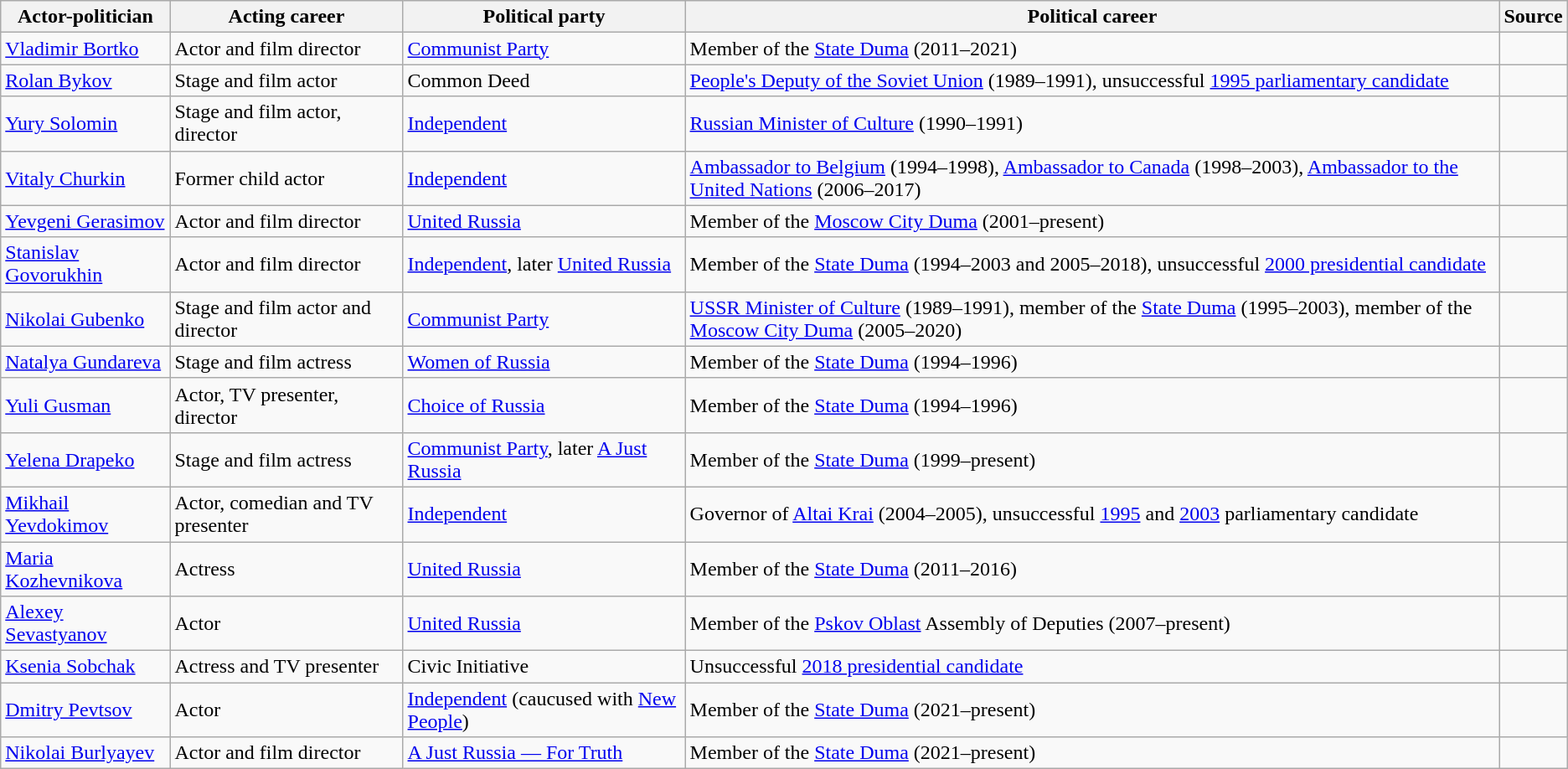<table class="wikitable sortable">
<tr>
<th>Actor-politician</th>
<th>Acting career</th>
<th>Political party</th>
<th>Political career</th>
<th>Source</th>
</tr>
<tr>
<td data-sort-value="Bortko, Vladimir"><a href='#'>Vladimir Bortko</a></td>
<td>Actor and film director</td>
<td><a href='#'>Communist Party</a></td>
<td>Member of the <a href='#'>State Duma</a> (2011–2021)</td>
<td></td>
</tr>
<tr>
<td data-sort-value="Bykov, Rolan"><a href='#'>Rolan Bykov</a></td>
<td>Stage and film actor</td>
<td>Common Deed</td>
<td><a href='#'>People's Deputy of the Soviet Union</a> (1989–1991), unsuccessful <a href='#'>1995 parliamentary candidate</a></td>
<td></td>
</tr>
<tr>
<td data-sort-value="Solomin, Yury"><a href='#'>Yury Solomin</a></td>
<td>Stage and film actor, director</td>
<td><a href='#'>Independent</a></td>
<td><a href='#'>Russian Minister of Culture</a> (1990–1991)</td>
<td></td>
</tr>
<tr>
<td data-sort-value="Churkin, Vitaly"><a href='#'>Vitaly Churkin</a></td>
<td>Former child actor</td>
<td><a href='#'>Independent</a></td>
<td><a href='#'>Ambassador to Belgium</a> (1994–1998), <a href='#'>Ambassador to Canada</a> (1998–2003), <a href='#'>Ambassador to the United Nations</a> (2006–2017)</td>
<td></td>
</tr>
<tr>
<td data-sort-value="Gerasimov, Yevgeni"><a href='#'>Yevgeni Gerasimov</a></td>
<td>Actor and film director</td>
<td><a href='#'>United Russia</a></td>
<td>Member of the <a href='#'>Moscow City Duma</a> (2001–present)</td>
<td></td>
</tr>
<tr>
<td data-sort-value="Govorukhin, Stanislav"><a href='#'>Stanislav Govorukhin</a></td>
<td>Actor and film director</td>
<td><a href='#'>Independent</a>, later <a href='#'>United Russia</a></td>
<td>Member of the <a href='#'>State Duma</a> (1994–2003 and 2005–2018), unsuccessful <a href='#'>2000 presidential candidate</a></td>
<td></td>
</tr>
<tr>
<td data-sort-value="Gubenko, Nikolai"><a href='#'>Nikolai Gubenko</a></td>
<td>Stage and film actor and director</td>
<td><a href='#'>Communist Party</a></td>
<td><a href='#'>USSR Minister of Culture</a> (1989–1991), member of the <a href='#'>State Duma</a> (1995–2003), member of the <a href='#'>Moscow City Duma</a> (2005–2020)</td>
<td></td>
</tr>
<tr>
<td data-sort-value="Gundareva, Natalya"><a href='#'>Natalya Gundareva</a></td>
<td>Stage and film actress</td>
<td><a href='#'>Women of Russia</a></td>
<td>Member of the <a href='#'>State Duma</a> (1994–1996)</td>
<td></td>
</tr>
<tr>
<td data-sort-value="Gusman, Yuli"><a href='#'>Yuli Gusman</a></td>
<td>Actor, TV presenter, director</td>
<td><a href='#'>Choice of Russia</a></td>
<td>Member of the <a href='#'>State Duma</a> (1994–1996)</td>
<td></td>
</tr>
<tr>
<td data-sort-value="Drapeko, Yelena"><a href='#'>Yelena Drapeko</a></td>
<td>Stage and film actress</td>
<td><a href='#'>Communist Party</a>, later <a href='#'>A Just Russia</a></td>
<td>Member of the <a href='#'>State Duma</a> (1999–present)</td>
<td></td>
</tr>
<tr>
<td data-sort-value="Yevdokimov, Mikhail"><a href='#'>Mikhail Yevdokimov</a></td>
<td>Actor, comedian and TV presenter</td>
<td><a href='#'>Independent</a></td>
<td>Governor of <a href='#'>Altai Krai</a> (2004–2005), unsuccessful <a href='#'>1995</a> and <a href='#'>2003</a> parliamentary candidate</td>
<td></td>
</tr>
<tr>
<td data-sort-value="Kozhevnikova, Maria"><a href='#'>Maria Kozhevnikova</a></td>
<td>Actress</td>
<td><a href='#'>United Russia</a></td>
<td>Member of the <a href='#'>State Duma</a> (2011–2016)</td>
<td></td>
</tr>
<tr>
<td data-sort-value="Sevastyanov, Alexey"><a href='#'>Alexey Sevastyanov</a></td>
<td>Actor</td>
<td><a href='#'>United Russia</a></td>
<td>Member of the <a href='#'>Pskov Oblast</a> Assembly of Deputies (2007–present)</td>
<td></td>
</tr>
<tr>
<td data-sort-value="Sobchak, Ksenia"><a href='#'>Ksenia Sobchak</a></td>
<td>Actress and TV presenter</td>
<td>Civic Initiative</td>
<td>Unsuccessful <a href='#'>2018 presidential candidate</a></td>
<td></td>
</tr>
<tr>
<td data-sort-value="Pevtsov, Dmitry"><a href='#'>Dmitry Pevtsov</a></td>
<td>Actor</td>
<td><a href='#'>Independent</a> (caucused with <a href='#'>New People</a>)</td>
<td>Member of the <a href='#'>State Duma</a> (2021–present)</td>
<td></td>
</tr>
<tr>
<td data-sort-value="Burlyayev, Nikolai"><a href='#'>Nikolai Burlyayev</a></td>
<td>Actor and film director</td>
<td><a href='#'>A Just Russia — For Truth</a></td>
<td>Member of the <a href='#'>State Duma</a> (2021–present)</td>
<td></td>
</tr>
</table>
